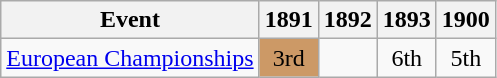<table class="wikitable">
<tr>
<th>Event</th>
<th>1891</th>
<th>1892</th>
<th>1893</th>
<th>1900</th>
</tr>
<tr>
<td><a href='#'>European Championships</a></td>
<td align="center" bgcolor="cc9966">3rd</td>
<td></td>
<td align="center">6th</td>
<td align="center">5th</td>
</tr>
</table>
